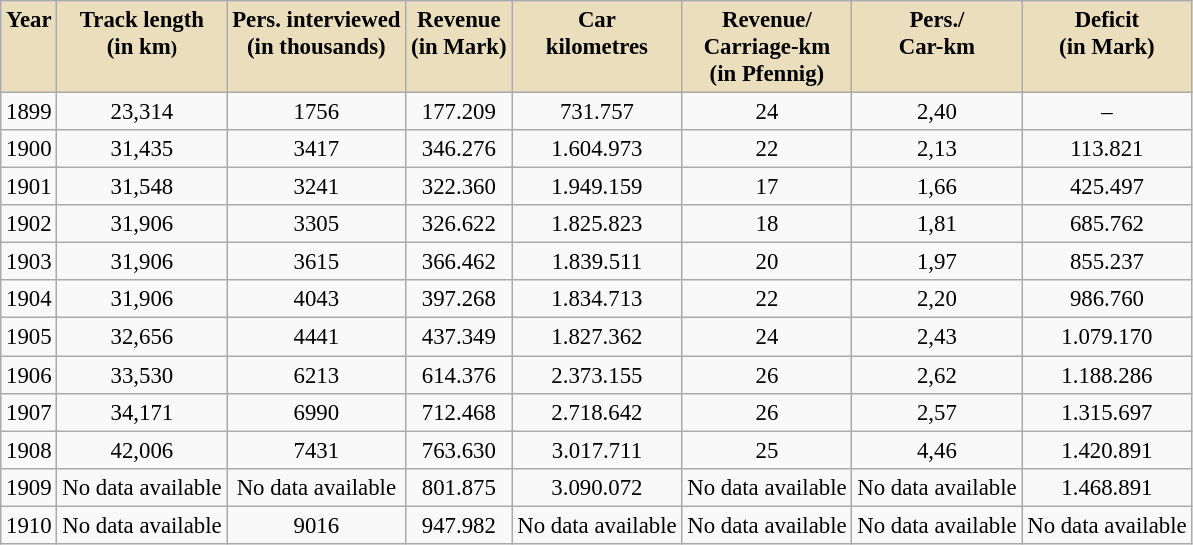<table class="wikitable float-right" style="font-size:95%; text-align:center;" align="center">
<tr>
<th style="background:#EADEBD;" valign="top">Year</th>
<th style="background:#EADEBD;" valign="top">Track length<br>(in km<small>)</small></th>
<th style="background:#EADEBD;" valign="top">Pers. interviewed<br>(in thousands)</th>
<th style="background:#EADEBD;" valign="top">Revenue<br>(in Mark)</th>
<th style="background:#EADEBD;" valign="top">Car<br>kilometres</th>
<th style="background:#EADEBD;">Revenue/<br>Carriage-km<br>(in Pfennig)</th>
<th style="background:#EADEBD;" valign="top">Pers./<br>Car-km</th>
<th style="background:#EADEBD;" valign="top">Deficit<br>(in Mark)</th>
</tr>
<tr>
<td>1899</td>
<td>23,314</td>
<td>1756</td>
<td>177.209</td>
<td>731.757</td>
<td>24</td>
<td>2,40</td>
<td>–</td>
</tr>
<tr>
<td>1900</td>
<td>31,435</td>
<td>3417</td>
<td>346.276</td>
<td>1.604.973</td>
<td>22</td>
<td>2,13</td>
<td>113.821</td>
</tr>
<tr>
<td>1901</td>
<td>31,548</td>
<td>3241</td>
<td>322.360</td>
<td>1.949.159</td>
<td>17</td>
<td>1,66</td>
<td>425.497</td>
</tr>
<tr>
<td>1902</td>
<td>31,906</td>
<td>3305</td>
<td>326.622</td>
<td>1.825.823</td>
<td>18</td>
<td>1,81</td>
<td>685.762</td>
</tr>
<tr>
<td>1903</td>
<td>31,906</td>
<td>3615</td>
<td>366.462</td>
<td>1.839.511</td>
<td>20</td>
<td>1,97</td>
<td>855.237</td>
</tr>
<tr>
<td>1904</td>
<td>31,906</td>
<td>4043</td>
<td>397.268</td>
<td>1.834.713</td>
<td>22</td>
<td>2,20</td>
<td>986.760</td>
</tr>
<tr>
<td>1905</td>
<td>32,656</td>
<td>4441</td>
<td>437.349</td>
<td>1.827.362</td>
<td>24</td>
<td>2,43</td>
<td>1.079.170</td>
</tr>
<tr>
<td>1906</td>
<td>33,530</td>
<td>6213</td>
<td>614.376</td>
<td>2.373.155</td>
<td>26</td>
<td>2,62</td>
<td>1.188.286</td>
</tr>
<tr>
<td>1907</td>
<td>34,171</td>
<td>6990</td>
<td>712.468</td>
<td>2.718.642</td>
<td>26</td>
<td>2,57</td>
<td>1.315.697</td>
</tr>
<tr>
<td>1908</td>
<td>42,006</td>
<td>7431</td>
<td>763.630</td>
<td>3.017.711</td>
<td>25</td>
<td>4,46</td>
<td>1.420.891</td>
</tr>
<tr>
<td>1909</td>
<td>No data available</td>
<td>No data available</td>
<td>801.875</td>
<td>3.090.072</td>
<td>No data available</td>
<td>No data available</td>
<td>1.468.891</td>
</tr>
<tr>
<td>1910</td>
<td>No data available</td>
<td>9016</td>
<td>947.982</td>
<td>No data available</td>
<td>No data available</td>
<td>No data available</td>
<td>No data available</td>
</tr>
</table>
